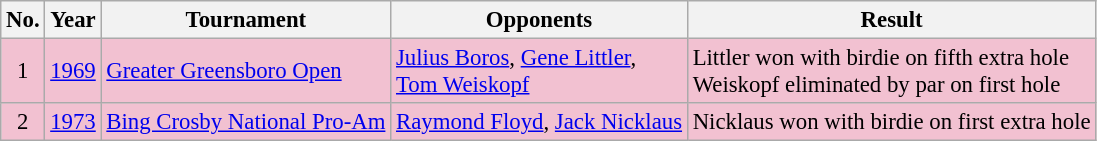<table class="wikitable" style="font-size:95%;">
<tr>
<th>No.</th>
<th>Year</th>
<th>Tournament</th>
<th>Opponents</th>
<th>Result</th>
</tr>
<tr style="background:#F2C1D1;">
<td align=center>1</td>
<td><a href='#'>1969</a></td>
<td><a href='#'>Greater Greensboro Open</a></td>
<td> <a href='#'>Julius Boros</a>,  <a href='#'>Gene Littler</a>,<br> <a href='#'>Tom Weiskopf</a></td>
<td>Littler won with birdie on fifth extra hole<br>Weiskopf eliminated by par on first hole</td>
</tr>
<tr style="background:#F2C1D1;">
<td align=center>2</td>
<td><a href='#'>1973</a></td>
<td><a href='#'>Bing Crosby National Pro-Am</a></td>
<td> <a href='#'>Raymond Floyd</a>,  <a href='#'>Jack Nicklaus</a></td>
<td>Nicklaus won with birdie on first extra hole</td>
</tr>
</table>
